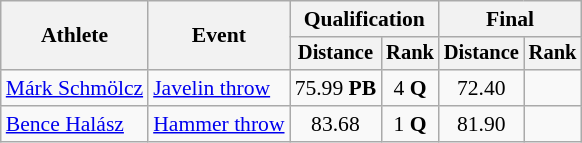<table class="wikitable" style="font-size:90%">
<tr>
<th rowspan=2>Athlete</th>
<th rowspan=2>Event</th>
<th colspan=2>Qualification</th>
<th colspan=2>Final</th>
</tr>
<tr style="font-size:95%">
<th>Distance</th>
<th>Rank</th>
<th>Distance</th>
<th>Rank</th>
</tr>
<tr align=center>
<td align=left><a href='#'>Márk Schmölcz</a></td>
<td align=left><a href='#'>Javelin throw</a></td>
<td>75.99	<strong>PB</strong></td>
<td>4 <strong>Q</strong></td>
<td>72.40</td>
<td></td>
</tr>
<tr align=center>
<td align=left><a href='#'>Bence Halász</a></td>
<td align=left><a href='#'>Hammer throw</a></td>
<td>83.68</td>
<td>1 <strong>Q</strong></td>
<td>81.90</td>
<td></td>
</tr>
</table>
